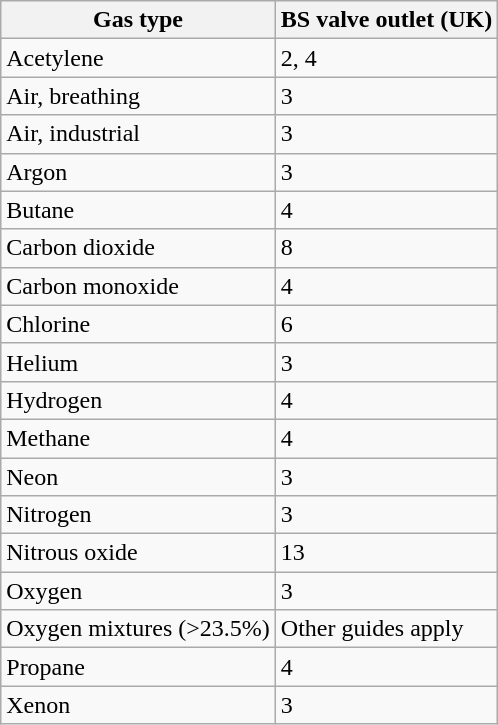<table class="wikitable">
<tr>
<th>Gas type</th>
<th>BS valve outlet (UK)</th>
</tr>
<tr>
<td>Acetylene</td>
<td>2, 4</td>
</tr>
<tr>
<td>Air, breathing</td>
<td>3</td>
</tr>
<tr>
<td>Air, industrial</td>
<td>3</td>
</tr>
<tr>
<td>Argon</td>
<td>3</td>
</tr>
<tr>
<td>Butane</td>
<td>4</td>
</tr>
<tr>
<td>Carbon dioxide</td>
<td>8</td>
</tr>
<tr>
<td>Carbon monoxide</td>
<td>4</td>
</tr>
<tr>
<td>Chlorine</td>
<td>6</td>
</tr>
<tr>
<td>Helium</td>
<td>3</td>
</tr>
<tr>
<td>Hydrogen</td>
<td>4</td>
</tr>
<tr>
<td>Methane</td>
<td>4</td>
</tr>
<tr>
<td>Neon</td>
<td>3</td>
</tr>
<tr>
<td>Nitrogen</td>
<td>3</td>
</tr>
<tr>
<td>Nitrous oxide</td>
<td>13</td>
</tr>
<tr>
<td>Oxygen</td>
<td>3</td>
</tr>
<tr>
<td>Oxygen mixtures (>23.5%)</td>
<td>Other guides apply</td>
</tr>
<tr>
<td>Propane</td>
<td>4</td>
</tr>
<tr>
<td>Xenon</td>
<td>3</td>
</tr>
</table>
